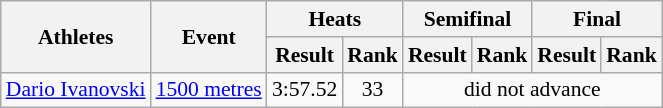<table class="wikitable" border="1" style="font-size:90%">
<tr>
<th rowspan="2">Athletes</th>
<th rowspan="2">Event</th>
<th colspan="2">Heats</th>
<th colspan="2">Semifinal</th>
<th colspan="2">Final</th>
</tr>
<tr>
<th>Result</th>
<th>Rank</th>
<th>Result</th>
<th>Rank</th>
<th>Result</th>
<th>Rank</th>
</tr>
<tr>
<td><a href='#'>Dario Ivanovski</a></td>
<td><a href='#'>1500 metres</a></td>
<td align=center>3:57.52</td>
<td align=center>33</td>
<td align=center colspan=4>did not advance</td>
</tr>
</table>
